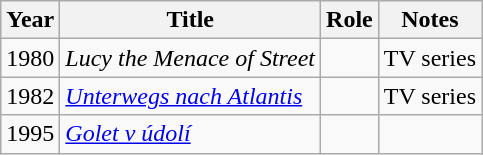<table class="wikitable sortable">
<tr>
<th>Year</th>
<th>Title</th>
<th>Role</th>
<th class="unsortable">Notes</th>
</tr>
<tr>
<td>1980</td>
<td><em>Lucy the Menace of Street</em></td>
<td></td>
<td>TV series</td>
</tr>
<tr>
<td>1982</td>
<td><em><a href='#'>Unterwegs nach Atlantis</a></em></td>
<td></td>
<td>TV series</td>
</tr>
<tr>
<td>1995</td>
<td><em><a href='#'>Golet v údolí</a></em></td>
<td></td>
<td></td>
</tr>
</table>
